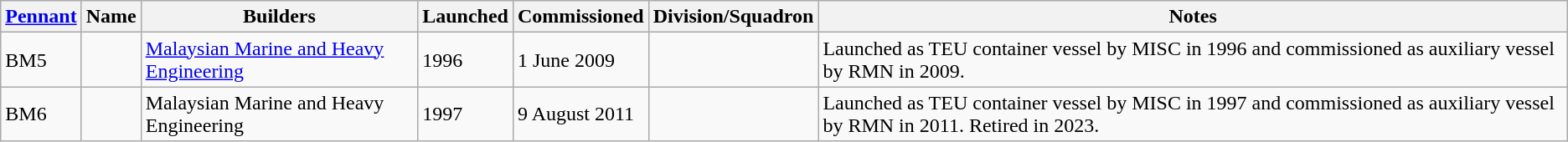<table class="wikitable plainrowheaders">
<tr>
<th scope="col"><a href='#'>Pennant</a></th>
<th scope="col">Name</th>
<th scope="col">Builders</th>
<th scope="col">Launched</th>
<th scope="col">Commissioned</th>
<th scope="col">Division/Squadron</th>
<th scope="col">Notes</th>
</tr>
<tr>
<td scope="row">BM5</td>
<td></td>
<td><a href='#'>Malaysian Marine and Heavy Engineering</a></td>
<td>1996</td>
<td>1 June 2009</td>
<td></td>
<td>Launched as TEU container vessel by MISC in 1996 and commissioned as auxiliary vessel by RMN in 2009.</td>
</tr>
<tr>
<td scope="row">BM6</td>
<td></td>
<td>Malaysian Marine and Heavy Engineering</td>
<td>1997</td>
<td>9 August 2011</td>
<td></td>
<td>Launched as TEU container vessel by MISC in 1997 and commissioned as auxiliary vessel by RMN in 2011. Retired in 2023.</td>
</tr>
</table>
